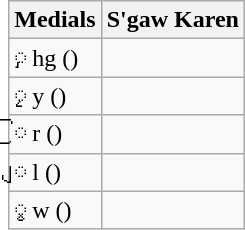<table class=wikitable>
<tr>
<th>Medials</th>
<th>S'gaw Karen</th>
</tr>
<tr>
<td>ှ hg ()</td>
<td></td>
</tr>
<tr>
<td>ၠ y ()</td>
<td></td>
</tr>
<tr>
<td>ြ r ()</td>
<td></td>
</tr>
<tr>
<td>ျ l ()</td>
<td></td>
</tr>
<tr>
<td>ွ w ()</td>
<td></td>
</tr>
</table>
